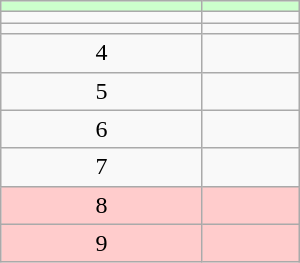<table class="wikitable" style="width:200px;">
<tr style="background:#ccffcc;">
<td align=center></td>
<td></td>
</tr>
<tr>
<td align=center></td>
<td></td>
</tr>
<tr>
<td align=center></td>
<td></td>
</tr>
<tr>
<td align=center>4</td>
<td></td>
</tr>
<tr>
<td align=center>5</td>
<td></td>
</tr>
<tr>
<td align=center>6</td>
<td></td>
</tr>
<tr>
<td align=center>7</td>
<td></td>
</tr>
<tr style="background:#ffcccc;">
<td align=center>8</td>
<td></td>
</tr>
<tr style="background:#ffcccc;">
<td align=center>9</td>
<td></td>
</tr>
</table>
